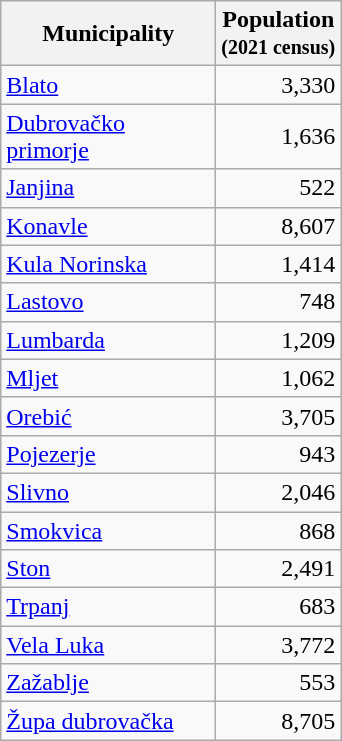<table class="wikitable sortable">
<tr>
<th style=width:8.5em>Municipality</th>
<th>Population<br><small>(2021 census)</small></th>
</tr>
<tr>
<td><a href='#'>Blato</a></td>
<td align="right">3,330</td>
</tr>
<tr>
<td><a href='#'>Dubrovačko primorje</a></td>
<td align="right">1,636</td>
</tr>
<tr>
<td><a href='#'>Janjina</a></td>
<td align="right">522</td>
</tr>
<tr>
<td><a href='#'>Konavle</a></td>
<td align="right">8,607</td>
</tr>
<tr>
<td><a href='#'>Kula Norinska</a></td>
<td align="right">1,414</td>
</tr>
<tr>
<td><a href='#'>Lastovo</a></td>
<td align="right">748</td>
</tr>
<tr>
<td><a href='#'>Lumbarda</a></td>
<td align="right">1,209</td>
</tr>
<tr>
<td><a href='#'>Mljet</a></td>
<td align="right">1,062</td>
</tr>
<tr>
<td><a href='#'>Orebić</a></td>
<td align="right">3,705</td>
</tr>
<tr>
<td><a href='#'>Pojezerje</a></td>
<td align="right">943</td>
</tr>
<tr>
<td><a href='#'>Slivno</a></td>
<td align="right">2,046</td>
</tr>
<tr>
<td><a href='#'>Smokvica</a></td>
<td align="right">868</td>
</tr>
<tr>
<td><a href='#'>Ston</a></td>
<td align="right">2,491</td>
</tr>
<tr>
<td><a href='#'>Trpanj</a></td>
<td align="right">683</td>
</tr>
<tr>
<td><a href='#'>Vela Luka</a></td>
<td align="right">3,772</td>
</tr>
<tr>
<td><a href='#'>Zažablje</a></td>
<td align="right">553</td>
</tr>
<tr>
<td><a href='#'>Župa dubrovačka</a></td>
<td align="right">8,705</td>
</tr>
</table>
